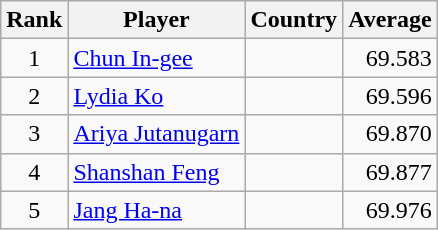<table class=wikitable>
<tr>
<th>Rank</th>
<th>Player</th>
<th>Country</th>
<th>Average</th>
</tr>
<tr>
<td align=center>1</td>
<td><a href='#'>Chun In-gee</a></td>
<td></td>
<td align=right>69.583</td>
</tr>
<tr>
<td align=center>2</td>
<td><a href='#'>Lydia Ko</a></td>
<td></td>
<td align=right>69.596</td>
</tr>
<tr>
<td align=center>3</td>
<td><a href='#'>Ariya Jutanugarn</a></td>
<td></td>
<td align=right>69.870</td>
</tr>
<tr>
<td align=center>4</td>
<td><a href='#'>Shanshan Feng</a></td>
<td></td>
<td align=right>69.877</td>
</tr>
<tr>
<td align=center>5</td>
<td><a href='#'>Jang Ha-na</a></td>
<td></td>
<td align=right>69.976</td>
</tr>
</table>
